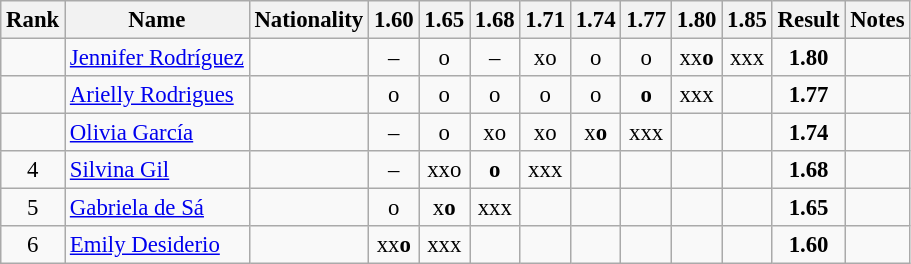<table class="wikitable sortable" style="text-align:center;font-size:95%">
<tr>
<th>Rank</th>
<th>Name</th>
<th>Nationality</th>
<th>1.60</th>
<th>1.65</th>
<th>1.68</th>
<th>1.71</th>
<th>1.74</th>
<th>1.77</th>
<th>1.80</th>
<th>1.85</th>
<th>Result</th>
<th>Notes</th>
</tr>
<tr>
<td></td>
<td align=left><a href='#'>Jennifer Rodríguez</a></td>
<td align=left></td>
<td>–</td>
<td>o</td>
<td>–</td>
<td>xo</td>
<td>o</td>
<td>o</td>
<td>xx<strong>o</strong></td>
<td>xxx</td>
<td><strong>1.80</strong></td>
<td></td>
</tr>
<tr>
<td></td>
<td align=left><a href='#'>Arielly Rodrigues</a></td>
<td align=left></td>
<td>o</td>
<td>o</td>
<td>o</td>
<td>o</td>
<td>o</td>
<td><strong>o</strong></td>
<td>xxx</td>
<td></td>
<td><strong>1.77</strong></td>
<td></td>
</tr>
<tr>
<td></td>
<td align=left><a href='#'>Olivia García</a></td>
<td align=left></td>
<td>–</td>
<td>o</td>
<td>xo</td>
<td>xo</td>
<td>x<strong>o</strong></td>
<td>xxx</td>
<td></td>
<td></td>
<td><strong>1.74</strong></td>
<td></td>
</tr>
<tr>
<td>4</td>
<td align=left><a href='#'>Silvina Gil</a></td>
<td align=left></td>
<td>–</td>
<td>xxo</td>
<td><strong>o</strong></td>
<td>xxx</td>
<td></td>
<td></td>
<td></td>
<td></td>
<td><strong>1.68</strong></td>
<td></td>
</tr>
<tr>
<td>5</td>
<td align=left><a href='#'>Gabriela de Sá</a></td>
<td align=left></td>
<td>o</td>
<td>x<strong>o</strong></td>
<td>xxx</td>
<td></td>
<td></td>
<td></td>
<td></td>
<td></td>
<td><strong>1.65</strong></td>
<td></td>
</tr>
<tr>
<td>6</td>
<td align=left><a href='#'>Emily Desiderio</a></td>
<td align=left></td>
<td>xx<strong>o</strong></td>
<td>xxx</td>
<td></td>
<td></td>
<td></td>
<td></td>
<td></td>
<td></td>
<td><strong>1.60</strong></td>
<td></td>
</tr>
</table>
